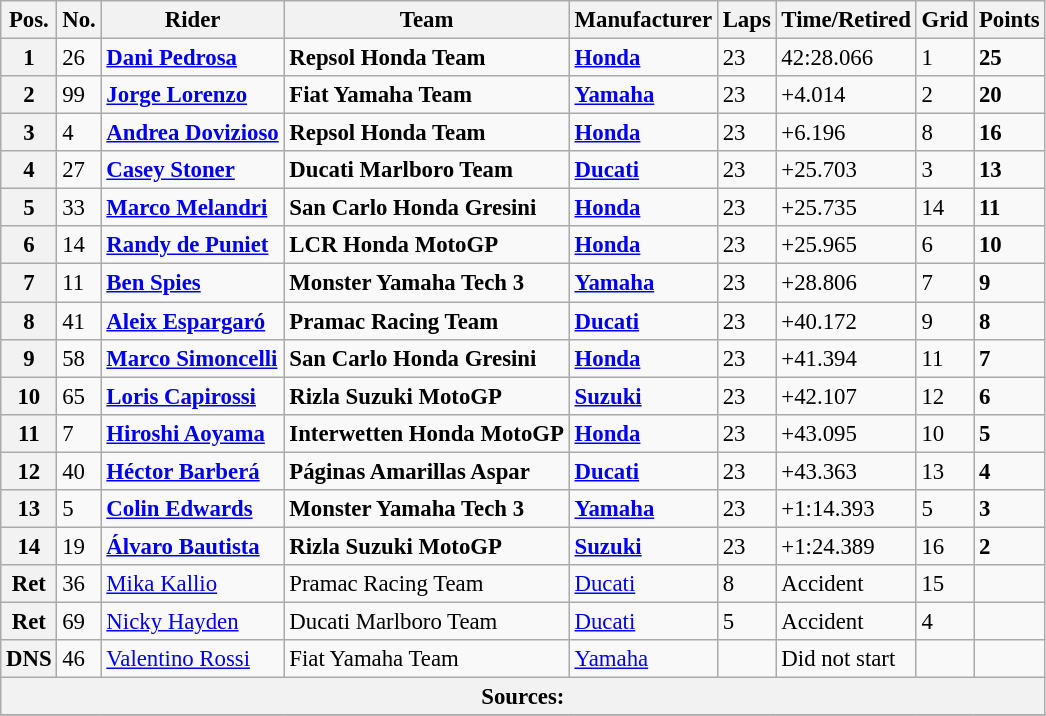<table class="wikitable" style="font-size: 95%;">
<tr>
<th>Pos.</th>
<th>No.</th>
<th>Rider</th>
<th>Team</th>
<th>Manufacturer</th>
<th>Laps</th>
<th>Time/Retired</th>
<th>Grid</th>
<th>Points</th>
</tr>
<tr>
<th>1</th>
<td>26</td>
<td> <strong><a href='#'>Dani Pedrosa</a></strong></td>
<td><strong>Repsol Honda Team</strong></td>
<td><strong><a href='#'>Honda</a></strong></td>
<td>23</td>
<td>42:28.066</td>
<td>1</td>
<td><strong>25</strong></td>
</tr>
<tr>
<th>2</th>
<td>99</td>
<td> <strong><a href='#'>Jorge Lorenzo</a></strong></td>
<td><strong>Fiat Yamaha Team</strong></td>
<td><strong><a href='#'>Yamaha</a></strong></td>
<td>23</td>
<td>+4.014</td>
<td>2</td>
<td><strong>20</strong></td>
</tr>
<tr>
<th>3</th>
<td>4</td>
<td> <strong><a href='#'>Andrea Dovizioso</a></strong></td>
<td><strong>Repsol Honda Team</strong></td>
<td><strong><a href='#'>Honda</a></strong></td>
<td>23</td>
<td>+6.196</td>
<td>8</td>
<td><strong>16</strong></td>
</tr>
<tr>
<th>4</th>
<td>27</td>
<td> <strong><a href='#'>Casey Stoner</a></strong></td>
<td><strong>Ducati Marlboro Team</strong></td>
<td><strong><a href='#'>Ducati</a></strong></td>
<td>23</td>
<td>+25.703</td>
<td>3</td>
<td><strong>13</strong></td>
</tr>
<tr>
<th>5</th>
<td>33</td>
<td> <strong><a href='#'>Marco Melandri</a></strong></td>
<td><strong>San Carlo Honda Gresini</strong></td>
<td><strong><a href='#'>Honda</a></strong></td>
<td>23</td>
<td>+25.735</td>
<td>14</td>
<td><strong>11</strong></td>
</tr>
<tr>
<th>6</th>
<td>14</td>
<td> <strong><a href='#'>Randy de Puniet</a></strong></td>
<td><strong>LCR Honda MotoGP</strong></td>
<td><strong><a href='#'>Honda</a></strong></td>
<td>23</td>
<td>+25.965</td>
<td>6</td>
<td><strong>10</strong></td>
</tr>
<tr>
<th>7</th>
<td>11</td>
<td> <strong><a href='#'>Ben Spies</a></strong></td>
<td><strong>Monster Yamaha Tech 3</strong></td>
<td><strong><a href='#'>Yamaha</a></strong></td>
<td>23</td>
<td>+28.806</td>
<td>7</td>
<td><strong>9</strong></td>
</tr>
<tr>
<th>8</th>
<td>41</td>
<td> <strong><a href='#'>Aleix Espargaró</a></strong></td>
<td><strong>Pramac Racing Team</strong></td>
<td><strong><a href='#'>Ducati</a></strong></td>
<td>23</td>
<td>+40.172</td>
<td>9</td>
<td><strong>8</strong></td>
</tr>
<tr>
<th>9</th>
<td>58</td>
<td> <strong><a href='#'>Marco Simoncelli</a></strong></td>
<td><strong>San Carlo Honda Gresini</strong></td>
<td><strong><a href='#'>Honda</a></strong></td>
<td>23</td>
<td>+41.394</td>
<td>11</td>
<td><strong>7</strong></td>
</tr>
<tr>
<th>10</th>
<td>65</td>
<td> <strong><a href='#'>Loris Capirossi</a></strong></td>
<td><strong>Rizla Suzuki MotoGP</strong></td>
<td><strong><a href='#'>Suzuki</a></strong></td>
<td>23</td>
<td>+42.107</td>
<td>12</td>
<td><strong>6</strong></td>
</tr>
<tr>
<th>11</th>
<td>7</td>
<td> <strong><a href='#'>Hiroshi Aoyama</a></strong></td>
<td><strong>Interwetten Honda MotoGP</strong></td>
<td><strong><a href='#'>Honda</a></strong></td>
<td>23</td>
<td>+43.095</td>
<td>10</td>
<td><strong>5</strong></td>
</tr>
<tr>
<th>12</th>
<td>40</td>
<td> <strong><a href='#'>Héctor Barberá</a></strong></td>
<td><strong>Páginas Amarillas Aspar</strong></td>
<td><strong><a href='#'>Ducati</a></strong></td>
<td>23</td>
<td>+43.363</td>
<td>13</td>
<td><strong>4</strong></td>
</tr>
<tr>
<th>13</th>
<td>5</td>
<td> <strong><a href='#'>Colin Edwards</a></strong></td>
<td><strong>Monster Yamaha Tech 3</strong></td>
<td><strong><a href='#'>Yamaha</a></strong></td>
<td>23</td>
<td>+1:14.393</td>
<td>5</td>
<td><strong>3</strong></td>
</tr>
<tr>
<th>14</th>
<td>19</td>
<td> <strong><a href='#'>Álvaro Bautista</a></strong></td>
<td><strong>Rizla Suzuki MotoGP</strong></td>
<td><strong><a href='#'>Suzuki</a></strong></td>
<td>23</td>
<td>+1:24.389</td>
<td>16</td>
<td><strong>2</strong></td>
</tr>
<tr>
<th>Ret</th>
<td>36</td>
<td> <a href='#'>Mika Kallio</a></td>
<td>Pramac Racing Team</td>
<td><a href='#'>Ducati</a></td>
<td>8</td>
<td>Accident</td>
<td>15</td>
<td></td>
</tr>
<tr>
<th>Ret</th>
<td>69</td>
<td> <a href='#'>Nicky Hayden</a></td>
<td>Ducati Marlboro Team</td>
<td><a href='#'>Ducati</a></td>
<td>5</td>
<td>Accident</td>
<td>4</td>
<td></td>
</tr>
<tr>
<th>DNS</th>
<td>46</td>
<td> <a href='#'>Valentino Rossi</a></td>
<td>Fiat Yamaha Team</td>
<td><a href='#'>Yamaha</a></td>
<td></td>
<td>Did not start</td>
<td></td>
<td></td>
</tr>
<tr>
<th colspan=9>Sources:</th>
</tr>
<tr>
</tr>
</table>
